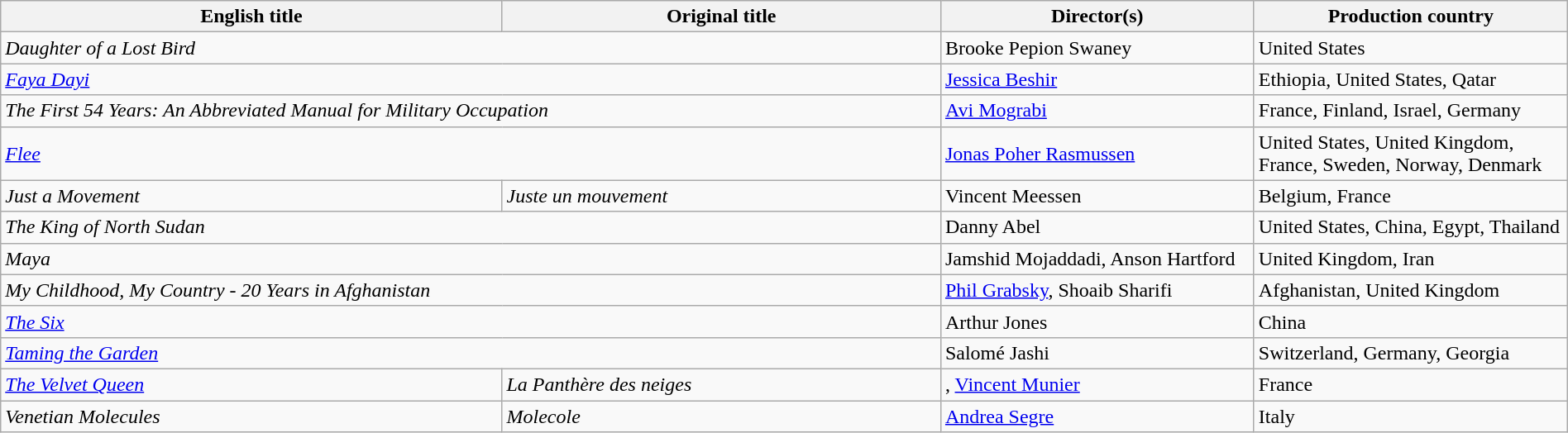<table class="sortable wikitable" width="100%" cellpadding="5">
<tr>
<th scope="col" width="32%">English title</th>
<th scope="col" width="28%">Original title</th>
<th scope="col" width="20%">Director(s)</th>
<th scope="col" width="20%">Production country</th>
</tr>
<tr>
<td colspan=2><em>Daughter of a Lost Bird</em></td>
<td>Brooke Pepion Swaney</td>
<td>United States</td>
</tr>
<tr>
<td colspan=2><em><a href='#'>Faya Dayi</a></em></td>
<td><a href='#'>Jessica Beshir</a></td>
<td>Ethiopia, United States, Qatar</td>
</tr>
<tr>
<td colspan=2><em>The First 54 Years: An Abbreviated Manual for Military Occupation</em></td>
<td><a href='#'>Avi Mograbi</a></td>
<td>France, Finland, Israel, Germany</td>
</tr>
<tr>
<td colspan=2><em><a href='#'>Flee</a></em></td>
<td><a href='#'>Jonas Poher Rasmussen</a></td>
<td>United States, United Kingdom, France, Sweden, Norway, Denmark</td>
</tr>
<tr>
<td><em>Just a Movement</em></td>
<td><em>Juste un mouvement</em></td>
<td>Vincent Meessen</td>
<td>Belgium, France</td>
</tr>
<tr>
<td colspan=2><em>The King of North Sudan</em></td>
<td>Danny Abel</td>
<td>United States, China, Egypt, Thailand</td>
</tr>
<tr>
<td colspan=2><em>Maya</em></td>
<td>Jamshid Mojaddadi, Anson Hartford</td>
<td>United Kingdom, Iran</td>
</tr>
<tr>
<td colspan=2><em>My Childhood, My Country - 20 Years in Afghanistan</em></td>
<td><a href='#'>Phil Grabsky</a>, Shoaib Sharifi</td>
<td>Afghanistan, United Kingdom</td>
</tr>
<tr>
<td colspan=2><em><a href='#'>The Six</a></em></td>
<td>Arthur Jones</td>
<td>China</td>
</tr>
<tr>
<td colspan=2><em><a href='#'>Taming the Garden</a></em></td>
<td>Salomé Jashi</td>
<td>Switzerland, Germany, Georgia</td>
</tr>
<tr>
<td><em><a href='#'>The Velvet Queen</a></em></td>
<td><em>La Panthère des neiges</em></td>
<td>, <a href='#'>Vincent Munier</a></td>
<td>France</td>
</tr>
<tr>
<td><em>Venetian Molecules</em></td>
<td><em>Molecole</em></td>
<td><a href='#'>Andrea Segre</a></td>
<td>Italy</td>
</tr>
</table>
